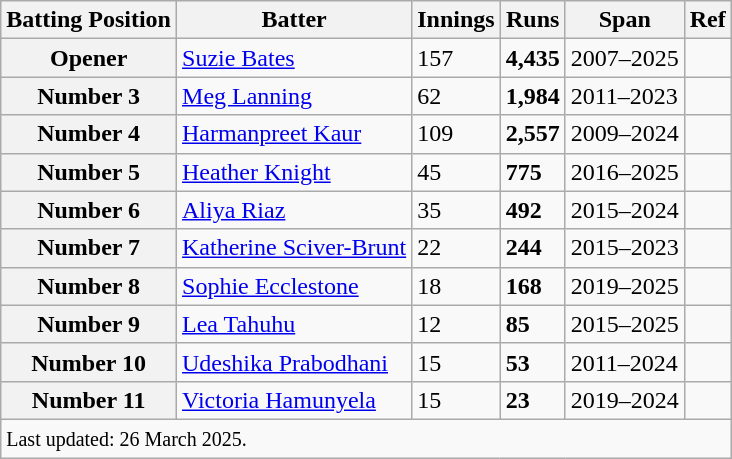<table class="wikitable sortable">
<tr>
<th>Batting Position</th>
<th>Batter</th>
<th>Innings</th>
<th>Runs</th>
<th>Span</th>
<th>Ref</th>
</tr>
<tr>
<th scope="row">Opener</th>
<td> <a href='#'>Suzie Bates</a></td>
<td>157</td>
<td><strong>4,435</strong></td>
<td>2007–2025</td>
<td></td>
</tr>
<tr>
<th scope="row">Number 3</th>
<td> <a href='#'>Meg Lanning</a></td>
<td>62</td>
<td><strong>1,984</strong></td>
<td>2011–2023</td>
<td></td>
</tr>
<tr>
<th scope="row">Number 4</th>
<td> <a href='#'>Harmanpreet Kaur</a></td>
<td>109</td>
<td><strong>2,557</strong></td>
<td>2009–2024</td>
<td></td>
</tr>
<tr>
<th scope="row">Number 5</th>
<td> <a href='#'>Heather Knight</a></td>
<td>45</td>
<td><strong>775</strong></td>
<td>2016–2025</td>
<td></td>
</tr>
<tr>
<th scope="row">Number 6</th>
<td> <a href='#'>Aliya Riaz</a></td>
<td>35</td>
<td><strong>492</strong></td>
<td>2015–2024</td>
<td></td>
</tr>
<tr>
<th scope="row">Number 7</th>
<td> <a href='#'>Katherine Sciver-Brunt</a></td>
<td>22</td>
<td><strong>244</strong></td>
<td>2015–2023</td>
<td></td>
</tr>
<tr>
<th scope="row">Number 8</th>
<td> <a href='#'>Sophie Ecclestone</a></td>
<td>18</td>
<td><strong>168</strong></td>
<td>2019–2025</td>
<td></td>
</tr>
<tr>
<th scope="row">Number 9</th>
<td> <a href='#'>Lea Tahuhu</a></td>
<td>12</td>
<td><strong>85</strong></td>
<td>2015–2025</td>
<td></td>
</tr>
<tr>
<th scope="row">Number 10</th>
<td> <a href='#'>Udeshika Prabodhani</a></td>
<td>15</td>
<td><strong>53</strong></td>
<td>2011–2024</td>
<td></td>
</tr>
<tr>
<th scope="row">Number 11</th>
<td> <a href='#'>Victoria Hamunyela</a></td>
<td>15</td>
<td><strong>23</strong></td>
<td>2019–2024</td>
<td></td>
</tr>
<tr>
<td scope="row" colspan="6" style="text-align:left;"><small>Last updated: 26 March 2025.</small></td>
</tr>
</table>
